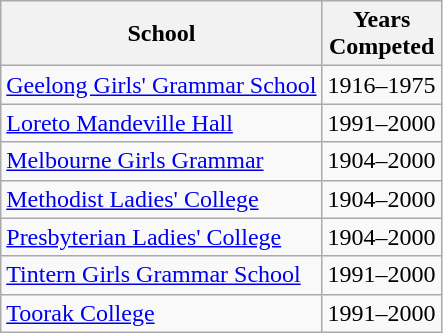<table class="wikitable sortable">
<tr>
<th>School</th>
<th>Years<br>Competed</th>
</tr>
<tr>
<td><a href='#'>Geelong Girls' Grammar School</a></td>
<td>1916–1975</td>
</tr>
<tr>
<td><a href='#'>Loreto Mandeville Hall</a></td>
<td>1991–2000</td>
</tr>
<tr>
<td><a href='#'>Melbourne Girls Grammar</a></td>
<td>1904–2000</td>
</tr>
<tr>
<td><a href='#'>Methodist Ladies' College</a></td>
<td>1904–2000</td>
</tr>
<tr>
<td><a href='#'>Presbyterian Ladies' College</a></td>
<td>1904–2000</td>
</tr>
<tr>
<td><a href='#'>Tintern Girls Grammar School</a></td>
<td>1991–2000</td>
</tr>
<tr>
<td><a href='#'>Toorak College</a></td>
<td>1991–2000</td>
</tr>
</table>
